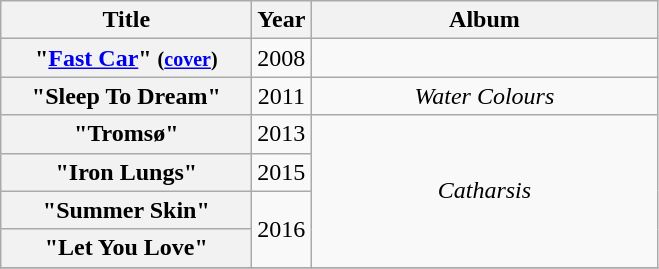<table class="wikitable plainrowheaders" style="text-align:center;">
<tr>
<th scope="col" style="width:10em;">Title</th>
<th scope="col">Year</th>
<th scope="col" style="width:14em;">Album</th>
</tr>
<tr>
<th scope="row">"<a href='#'>Fast Car</a>" <small>(<a href='#'>cover</a>)</small></th>
<td>2008</td>
<td></td>
</tr>
<tr>
<th scope="row">"Sleep To Dream"</th>
<td>2011</td>
<td><em>Water Colours</em></td>
</tr>
<tr>
<th scope="row">"Tromsø"</th>
<td>2013</td>
<td rowspan="4"><em>Catharsis</em></td>
</tr>
<tr>
<th scope="row">"Iron Lungs"</th>
<td>2015</td>
</tr>
<tr>
<th scope="row">"Summer Skin"</th>
<td rowspan="2">2016</td>
</tr>
<tr>
<th scope="row">"Let You Love"</th>
</tr>
<tr>
</tr>
</table>
